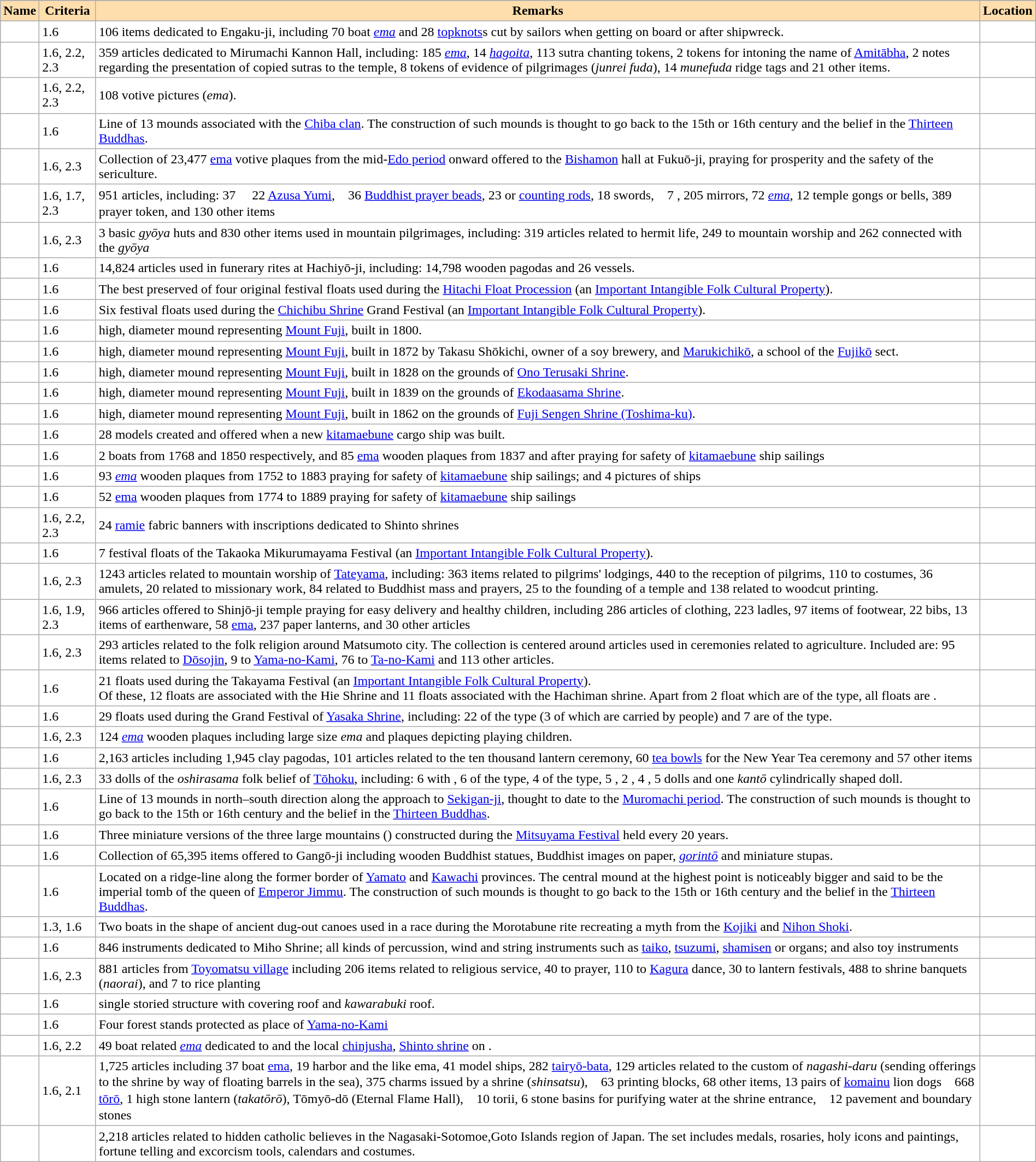<table class="wikitable sortable" width="100%" style="background:#ffffff;">
<tr>
</tr>
<tr>
<th scope="col" align="left" style="background:#ffdead;">Name</th>
<th scope="col" align="left" style="background:#ffdead;">Criteria</th>
<th scope="col" align="left" style="background:#ffdead;" class="unsortable">Remarks</th>
<th scope="col" style="background:#ffdead;">Location</th>
</tr>
<tr>
<td></td>
<td>1.6</td>
<td>106 items dedicated to Engaku-ji, including 70 boat <em><a href='#'>ema</a></em> and 28 <a href='#'>topknots</a>s cut by sailors when getting on board or after shipwreck.</td>
<td></td>
</tr>
<tr>
<td></td>
<td>1.6, 2.2, 2.3</td>
<td>359 articles dedicated to Mirumachi Kannon Hall, including: 185 <em><a href='#'>ema</a></em>, 14 <em><a href='#'>hagoita</a></em>, 113 sutra chanting tokens, 2 tokens for intoning the name of <a href='#'>Amitābha</a>, 2 notes regarding the presentation of copied sutras to the temple, 8 tokens of evidence of pilgrimages (<em>junrei fuda</em>), 14 <em>munefuda</em> ridge tags and 21 other items.</td>
<td></td>
</tr>
<tr>
<td></td>
<td>1.6, 2.2, 2.3</td>
<td>108 votive pictures (<em>ema</em>).</td>
<td></td>
</tr>
<tr>
<td></td>
<td>1.6</td>
<td>Line of 13 mounds associated with the <a href='#'>Chiba clan</a>. The construction of such mounds is thought to go back to the 15th or 16th century and the belief in the <a href='#'>Thirteen Buddhas</a>.</td>
<td></td>
</tr>
<tr>
<td></td>
<td>1.6, 2.3</td>
<td>Collection of 23,477 <a href='#'>ema</a> votive plaques from the mid-<a href='#'>Edo period</a> onward offered to the <a href='#'>Bishamon</a> hall at Fukuō-ji, praying for prosperity and the safety of the sericulture.</td>
<td></td>
</tr>
<tr>
<td></td>
<td>1.6, 1.7, 2.3</td>
<td>951 articles, including: 37 　22 <a href='#'>Azusa Yumi</a>,　36 <a href='#'>Buddhist prayer beads</a>, 23  or <a href='#'>counting rods</a>, 18 swords,　7 , 205 mirrors, 72 <em><a href='#'>ema</a></em>, 12 temple gongs or bells, 389 prayer token, and 130 other items</td>
<td></td>
</tr>
<tr>
<td></td>
<td>1.6, 2.3</td>
<td>3 basic <em>gyōya</em> huts and 830 other items used in mountain pilgrimages, including: 319 articles related to hermit life, 249 to mountain worship and 262 connected with the <em>gyōya</em></td>
<td></td>
</tr>
<tr>
<td></td>
<td>1.6</td>
<td>14,824 articles used in funerary rites at Hachiyō-ji, including: 14,798 wooden pagodas and 26 vessels.</td>
<td></td>
</tr>
<tr>
<td></td>
<td>1.6</td>
<td>The best preserved of four original festival floats used during the <a href='#'>Hitachi Float Procession</a> (an <a href='#'>Important Intangible Folk Cultural Property</a>).</td>
<td></td>
</tr>
<tr>
<td></td>
<td>1.6</td>
<td>Six festival floats used during the <a href='#'>Chichibu Shrine</a> Grand Festival (an <a href='#'>Important Intangible Folk Cultural Property</a>).</td>
<td></td>
</tr>
<tr>
<td></td>
<td>1.6</td>
<td> high,  diameter mound representing <a href='#'>Mount Fuji</a>, built in 1800.</td>
<td></td>
</tr>
<tr>
<td></td>
<td>1.6</td>
<td> high,  diameter mound representing <a href='#'>Mount Fuji</a>, built in 1872 by Takasu Shōkichi, owner of a soy brewery, and <a href='#'>Marukichikō</a>, a school of the <a href='#'>Fujikō</a> sect.</td>
<td></td>
</tr>
<tr>
<td></td>
<td>1.6</td>
<td> high,  diameter mound representing <a href='#'>Mount Fuji</a>, built in 1828 on the grounds of <a href='#'>Ono Terusaki Shrine</a>.</td>
<td></td>
</tr>
<tr>
<td></td>
<td>1.6</td>
<td> high,  diameter mound representing <a href='#'>Mount Fuji</a>, built in 1839 on the grounds of <a href='#'>Ekodaasama Shrine</a>.</td>
<td></td>
</tr>
<tr>
<td></td>
<td>1.6</td>
<td> high,  diameter mound representing <a href='#'>Mount Fuji</a>, built in 1862 on the grounds of <a href='#'>Fuji Sengen Shrine (Toshima-ku)</a>.</td>
<td></td>
</tr>
<tr>
<td></td>
<td>1.6</td>
<td>28 models created and offered when a new <a href='#'>kitamaebune</a> cargo ship was built.</td>
<td></td>
</tr>
<tr>
<td></td>
<td>1.6</td>
<td>2 boats from 1768 and 1850 respectively, and 85 <a href='#'>ema</a> wooden plaques from 1837 and after praying for safety of <a href='#'>kitamaebune</a> ship sailings</td>
<td></td>
</tr>
<tr>
<td></td>
<td>1.6</td>
<td>93 <em><a href='#'>ema</a></em> wooden plaques from 1752 to 1883 praying for safety of <a href='#'>kitamaebune</a> ship sailings; and 4 pictures of ships</td>
<td></td>
</tr>
<tr>
<td></td>
<td>1.6</td>
<td>52 <a href='#'>ema</a> wooden plaques from 1774 to 1889 praying for safety of <a href='#'>kitamaebune</a> ship sailings</td>
<td></td>
</tr>
<tr>
<td></td>
<td>1.6, 2.2, 2.3</td>
<td>24 <a href='#'>ramie</a> fabric banners with inscriptions dedicated to Shinto shrines</td>
<td></td>
</tr>
<tr>
<td></td>
<td>1.6</td>
<td>7 festival floats of the Takaoka Mikurumayama Festival (an <a href='#'>Important Intangible Folk Cultural Property</a>).</td>
<td></td>
</tr>
<tr>
<td></td>
<td>1.6, 2.3</td>
<td>1243 articles related to mountain worship of <a href='#'>Tateyama</a>, including: 363 items related to pilgrims' lodgings, 440 to the reception of pilgrims, 110 to costumes, 36  amulets, 20 related to missionary work, 84 related to Buddhist mass and prayers, 25 to the founding of a temple and 138 related to woodcut printing.</td>
<td></td>
</tr>
<tr>
<td></td>
<td>1.6, 1.9, 2.3</td>
<td>966 articles offered to Shinjō-ji temple praying for easy delivery and healthy children, including 286 articles of clothing, 223 ladles, 97 items of footwear, 22 bibs, 13 items of earthenware, 58 <a href='#'>ema</a>, 237 paper lanterns, and 30 other articles</td>
<td></td>
</tr>
<tr>
<td></td>
<td>1.6, 2.3</td>
<td>293 articles related to the folk religion around Matsumoto city. The collection is centered around articles used in ceremonies related to agriculture. Included are: 95 items related to <a href='#'>Dōsojin</a>, 9 to <a href='#'>Yama-no-Kami</a>, 76 to <a href='#'>Ta-no-Kami</a> and 113 other articles.</td>
<td></td>
</tr>
<tr>
<td></td>
<td>1.6</td>
<td>21 floats used during the Takayama Festival (an <a href='#'>Important Intangible Folk Cultural Property</a>).<br>Of these, 12 floats are associated with the Hie Shrine and 11 floats associated with the Hachiman shrine. Apart from 2 float which are of the  type, all floats are .</td>
<td></td>
</tr>
<tr>
<td></td>
<td>1.6</td>
<td>29 floats used during the Grand Festival of <a href='#'>Yasaka Shrine</a>, including: 22 of the  type (3 of which are carried by people) and 7 are of the  type.</td>
<td></td>
</tr>
<tr>
<td></td>
<td>1.6, 2.3</td>
<td>124 <em><a href='#'>ema</a></em> wooden plaques including large size <em>ema</em> and plaques depicting playing children.</td>
<td></td>
</tr>
<tr>
<td></td>
<td>1.6</td>
<td>2,163 articles including 1,945 clay pagodas, 101 articles related to the  ten thousand lantern ceremony, 60 <a href='#'>tea bowls</a> for the  New Year Tea ceremony and 57 other items</td>
<td></td>
</tr>
<tr>
<td></td>
<td>1.6, 2.3</td>
<td>33 dolls of the <em>oshirasama</em> folk belief of <a href='#'>Tōhoku</a>, including: 6 with , 6 of the  type, 4 of the  type, 5 , 2 , 4 , 5  dolls and one <em>kantō</em> cylindrically shaped doll.</td>
<td></td>
</tr>
<tr>
<td></td>
<td>1.6</td>
<td>Line of 13 mounds in north–south direction along the approach to <a href='#'>Sekigan-ji</a>, thought to date to the <a href='#'>Muromachi period</a>. The construction of such mounds is thought to go back to the 15th or 16th century and the belief in the <a href='#'>Thirteen Buddhas</a>.</td>
<td></td>
</tr>
<tr>
<td></td>
<td>1.6</td>
<td>Three miniature versions of the three large mountains () constructed during the <a href='#'>Mitsuyama Festival</a> held every 20 years.</td>
<td></td>
</tr>
<tr>
<td></td>
<td>1.6</td>
<td>Collection of 65,395 items offered to Gangō-ji including wooden Buddhist statues, Buddhist images on paper, <em><a href='#'>gorintō</a></em> and miniature stupas.</td>
<td></td>
</tr>
<tr>
<td></td>
<td>1.6</td>
<td>Located on a ridge-line along the former border of <a href='#'>Yamato</a> and <a href='#'>Kawachi</a> provinces. The central mound at the highest point is noticeably bigger and said to be the imperial tomb of the queen of <a href='#'>Emperor Jimmu</a>. The construction of such mounds is thought to go back to the 15th or 16th century and the belief in the <a href='#'>Thirteen Buddhas</a>.</td>
<td></td>
</tr>
<tr>
<td></td>
<td>1.3, 1.6</td>
<td>Two boats in the shape of ancient dug-out canoes used in a race during the Morotabune rite recreating a myth from the <a href='#'>Kojiki</a> and <a href='#'>Nihon Shoki</a>.</td>
<td></td>
</tr>
<tr>
<td></td>
<td>1.6</td>
<td>846 instruments dedicated to Miho Shrine; all kinds of percussion, wind and string instruments such as <a href='#'>taiko</a>, <a href='#'>tsuzumi</a>, <a href='#'>shamisen</a> or organs; and also toy instruments</td>
<td></td>
</tr>
<tr>
<td></td>
<td>1.6, 2.3</td>
<td>881 articles from <a href='#'>Toyomatsu village</a> including 206 items related to religious service, 40 to prayer, 110 to <a href='#'>Kagura</a> dance, 30 to lantern festivals, 488 to shrine banquets (<em>naorai</em>), and 7 to  rice planting</td>
<td></td>
</tr>
<tr>
<td></td>
<td>1.6</td>
<td> single storied structure with covering roof and <em>kawarabuki</em> roof.</td>
<td></td>
</tr>
<tr>
<td></td>
<td>1.6</td>
<td>Four forest stands protected as place of <a href='#'>Yama-no-Kami</a></td>
<td></td>
</tr>
<tr>
<td></td>
<td>1.6, 2.2</td>
<td>49 boat related <em><a href='#'>ema</a></em> dedicated to  and the local <a href='#'>chinjusha</a>, <a href='#'>Shinto shrine</a> on .</td>
<td></td>
</tr>
<tr>
<td></td>
<td>1.6, 2.1</td>
<td>1,725 articles including 37 boat <a href='#'>ema</a>, 19 harbor and the like ema, 41 model ships, 282 <a href='#'>tairyō-bata</a>, 129 articles related to the custom of <em>nagashi-daru</em> (sending offerings to the shrine by way of floating barrels in the sea), 375 charms issued by a shrine (<em>shinsatsu</em>),　63 printing blocks, 68 other items, 13 pairs of <a href='#'>komainu</a> lion dogs　668 <a href='#'>tōrō</a>, 1 high stone lantern (<em>takatōrō</em>), Tōmyō-dō (Eternal Flame Hall),　10 torii, 6 stone basins for purifying water at the shrine entrance,　12 pavement and boundary stones</td>
<td></td>
</tr>
<tr>
<td></td>
<td></td>
<td>2,218 articles related to hidden catholic believes in the Nagasaki-Sotomoe,Goto Islands region of Japan. The set includes medals, rosaries, holy icons and paintings, fortune telling and excorcism tools, calendars and costumes.</td>
<td></td>
</tr>
</table>
